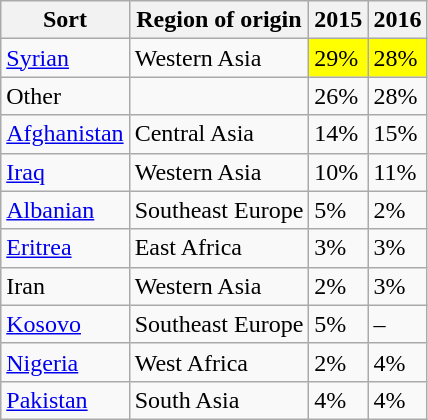<table class="wikitable sortable toptextcells zebra" style="text-align:left;">
<tr>
<th>Sort</th>
<th>Region of origin</th>
<th>2015</th>
<th>2016</th>
</tr>
<tr>
<td><a href='#'>Syrian</a></td>
<td>Western Asia</td>
<td style="background: yellow;">29%</td>
<td style="background: yellow;">28%</td>
</tr>
<tr>
<td>Other</td>
<td></td>
<td>26%</td>
<td>28%</td>
</tr>
<tr>
<td><a href='#'>Afghanistan</a></td>
<td>Central Asia</td>
<td>14%</td>
<td>15%</td>
</tr>
<tr>
<td><a href='#'>Iraq</a></td>
<td>Western Asia</td>
<td>10%</td>
<td>11%</td>
</tr>
<tr>
<td><a href='#'>Albanian</a></td>
<td>Southeast Europe</td>
<td>5%</td>
<td>2%</td>
</tr>
<tr>
<td><a href='#'>Eritrea</a></td>
<td>East Africa</td>
<td>3%</td>
<td>3%</td>
</tr>
<tr>
<td>Iran</td>
<td>Western Asia</td>
<td>2%</td>
<td>3%</td>
</tr>
<tr>
<td><a href='#'>Kosovo</a></td>
<td>Southeast Europe</td>
<td>5%</td>
<td>–</td>
</tr>
<tr>
<td><a href='#'>Nigeria</a></td>
<td>West Africa</td>
<td>2%</td>
<td>4%</td>
</tr>
<tr>
<td><a href='#'>Pakistan</a></td>
<td>South Asia</td>
<td>4%</td>
<td>4%</td>
</tr>
</table>
